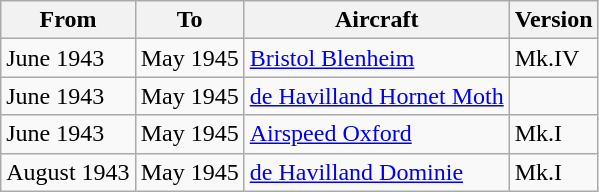<table class="wikitable">
<tr>
<th>From</th>
<th>To</th>
<th>Aircraft</th>
<th>Version</th>
</tr>
<tr>
<td>June 1943</td>
<td>May 1945</td>
<td><a href='#'>Bristol Blenheim</a></td>
<td>Mk.IV</td>
</tr>
<tr>
<td>June 1943</td>
<td>May 1945</td>
<td><a href='#'>de Havilland Hornet Moth</a></td>
<td></td>
</tr>
<tr>
<td>June 1943</td>
<td>May 1945</td>
<td><a href='#'>Airspeed Oxford</a></td>
<td>Mk.I</td>
</tr>
<tr>
<td>August 1943</td>
<td>May 1945</td>
<td><a href='#'>de Havilland Dominie</a></td>
<td>Mk.I</td>
</tr>
</table>
